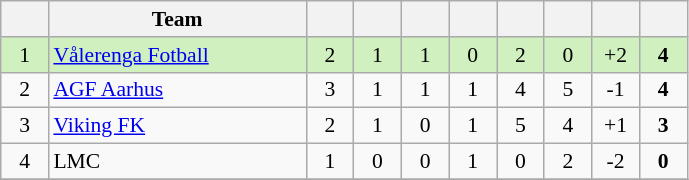<table class="wikitable" style="text-align: center; font-size: 90%;">
<tr>
<th width=25></th>
<th width=165>Team</th>
<th width=25></th>
<th width=25></th>
<th width=25></th>
<th width=25></th>
<th width=25></th>
<th width=25></th>
<th width=25></th>
<th width=25></th>
</tr>
<tr bgcolor=#d0f0c0>
<td>1</td>
<td align="left"> <a href='#'>Vålerenga Fotball</a></td>
<td>2</td>
<td>1</td>
<td>1</td>
<td>0</td>
<td>2</td>
<td>0</td>
<td>+2</td>
<td><strong>4</strong></td>
</tr>
<tr>
<td>2</td>
<td align="left"> <a href='#'>AGF Aarhus</a></td>
<td>3</td>
<td>1</td>
<td>1</td>
<td>1</td>
<td>4</td>
<td>5</td>
<td>-1</td>
<td><strong>4</strong></td>
</tr>
<tr>
<td>3</td>
<td align="left"> <a href='#'>Viking FK</a></td>
<td>2</td>
<td>1</td>
<td>0</td>
<td>1</td>
<td>5</td>
<td>4</td>
<td>+1</td>
<td><strong>3</strong></td>
</tr>
<tr>
<td>4</td>
<td align="left"> LMC</td>
<td>1</td>
<td>0</td>
<td>0</td>
<td>1</td>
<td>0</td>
<td>2</td>
<td>-2</td>
<td><strong>0</strong></td>
</tr>
<tr>
</tr>
</table>
